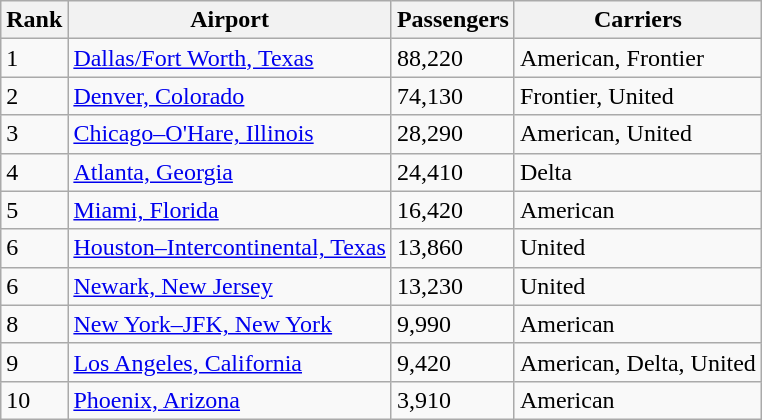<table class="wikitable sortable">
<tr>
<th>Rank</th>
<th>Airport</th>
<th>Passengers</th>
<th>Carriers</th>
</tr>
<tr>
<td>1</td>
<td><a href='#'>Dallas/Fort Worth, Texas</a></td>
<td>88,220</td>
<td>American, Frontier</td>
</tr>
<tr>
<td>2</td>
<td><a href='#'>Denver, Colorado</a></td>
<td>74,130</td>
<td>Frontier, United</td>
</tr>
<tr>
<td>3</td>
<td><a href='#'>Chicago–O'Hare, Illinois</a></td>
<td>28,290</td>
<td>American, United</td>
</tr>
<tr>
<td>4</td>
<td><a href='#'>Atlanta, Georgia</a></td>
<td>24,410</td>
<td>Delta</td>
</tr>
<tr>
<td>5</td>
<td><a href='#'>Miami, Florida</a></td>
<td>16,420</td>
<td>American</td>
</tr>
<tr>
<td>6</td>
<td><a href='#'>Houston–Intercontinental, Texas</a></td>
<td>13,860</td>
<td>United</td>
</tr>
<tr>
<td>6</td>
<td><a href='#'>Newark, New Jersey</a></td>
<td>13,230</td>
<td>United</td>
</tr>
<tr>
<td>8</td>
<td><a href='#'>New York–JFK, New York</a></td>
<td>9,990</td>
<td>American</td>
</tr>
<tr>
<td>9</td>
<td><a href='#'>Los Angeles, California</a></td>
<td>9,420</td>
<td>American, Delta, United</td>
</tr>
<tr>
<td>10</td>
<td><a href='#'>Phoenix, Arizona</a></td>
<td>3,910</td>
<td>American</td>
</tr>
</table>
